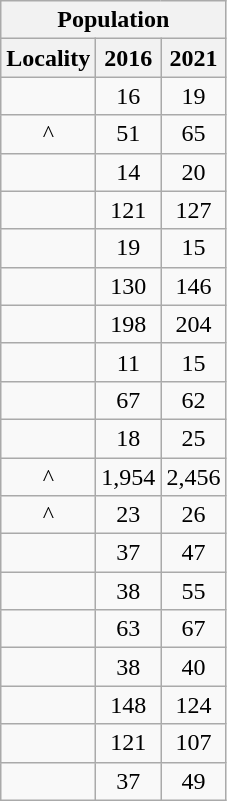<table class="wikitable" style="text-align:center;">
<tr>
<th colspan="3" style="text-align:center;  font-weight:bold">Population</th>
</tr>
<tr>
<th style="text-align:center; background:  font-weight:bold">Locality</th>
<th style="text-align:center; background:  font-weight:bold"><strong>2016</strong></th>
<th style="text-align:center; background:  font-weight:bold"><strong>2021</strong></th>
</tr>
<tr>
<td></td>
<td>16</td>
<td>19</td>
</tr>
<tr>
<td>^</td>
<td>51</td>
<td>65</td>
</tr>
<tr>
<td></td>
<td>14</td>
<td>20</td>
</tr>
<tr>
<td></td>
<td>121</td>
<td>127</td>
</tr>
<tr>
<td></td>
<td>19</td>
<td>15</td>
</tr>
<tr>
<td></td>
<td>130</td>
<td>146</td>
</tr>
<tr>
<td></td>
<td>198</td>
<td>204</td>
</tr>
<tr>
<td></td>
<td>11</td>
<td>15</td>
</tr>
<tr>
<td></td>
<td>67</td>
<td>62</td>
</tr>
<tr>
<td></td>
<td>18</td>
<td>25</td>
</tr>
<tr>
<td>^</td>
<td>1,954</td>
<td>2,456</td>
</tr>
<tr>
<td>^</td>
<td>23</td>
<td>26</td>
</tr>
<tr>
<td></td>
<td>37</td>
<td>47</td>
</tr>
<tr>
<td></td>
<td>38</td>
<td>55</td>
</tr>
<tr>
<td></td>
<td>63</td>
<td>67</td>
</tr>
<tr>
<td></td>
<td>38</td>
<td>40</td>
</tr>
<tr>
<td></td>
<td>148</td>
<td>124</td>
</tr>
<tr>
<td></td>
<td>121</td>
<td>107</td>
</tr>
<tr>
<td></td>
<td>37</td>
<td>49</td>
</tr>
</table>
